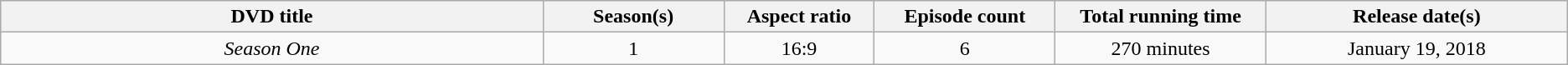<table class="wikitable sortable" style="text-align:center">
<tr>
<th style="width:18%;">DVD title</th>
<th style="width:6%;">Season(s)</th>
<th style="width:5%;">Aspect ratio</th>
<th style="width:6%;">Episode count</th>
<th style="width:7%;">Total running time</th>
<th style="width:10%;">Release date(s)</th>
</tr>
<tr>
<td><em>Season One</em></td>
<td>1</td>
<td>16:9</td>
<td>6</td>
<td>270 minutes</td>
<td>January 19, 2018</td>
</tr>
</table>
